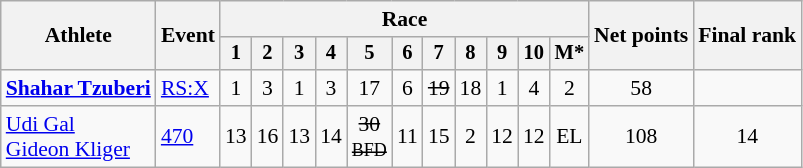<table class="wikitable" style="font-size:90%">
<tr>
<th rowspan=2>Athlete</th>
<th rowspan=2>Event</th>
<th colspan=11>Race</th>
<th rowspan=2>Net points</th>
<th rowspan=2>Final rank</th>
</tr>
<tr style="font-size:95%">
<th>1</th>
<th>2</th>
<th>3</th>
<th>4</th>
<th>5</th>
<th>6</th>
<th>7</th>
<th>8</th>
<th>9</th>
<th>10</th>
<th>M*</th>
</tr>
<tr align=center>
<td align=left><strong><a href='#'>Shahar Tzuberi</a></strong></td>
<td align=left><a href='#'>RS:X</a></td>
<td>1</td>
<td>3</td>
<td>1</td>
<td>3</td>
<td>17</td>
<td>6</td>
<td><s>19</s></td>
<td>18</td>
<td>1</td>
<td>4</td>
<td>2</td>
<td>58</td>
<td></td>
</tr>
<tr align=center>
<td align=left><a href='#'>Udi Gal</a> <br><a href='#'>Gideon Kliger</a></td>
<td align=left><a href='#'>470</a></td>
<td>13</td>
<td>16</td>
<td>13</td>
<td>14</td>
<td><s>30<br><small>BFD</small></s></td>
<td>11</td>
<td>15</td>
<td>2</td>
<td>12</td>
<td>12</td>
<td>EL</td>
<td>108</td>
<td>14</td>
</tr>
</table>
